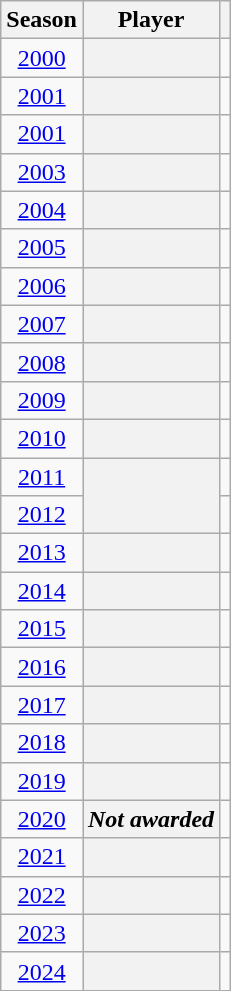<table class="wikitable plainrowheaders sortable" style="text-align:center">
<tr>
<th scope="col">Season</th>
<th scope="col">Player</th>
<th scope="col" class="unsortable"></th>
</tr>
<tr>
<td><a href='#'>2000</a></td>
<th scope="row"></th>
<td></td>
</tr>
<tr>
<td><a href='#'>2001</a></td>
<th scope="row"></th>
<td></td>
</tr>
<tr>
<td><a href='#'>2001</a></td>
<th scope="row"></th>
<td></td>
</tr>
<tr>
<td><a href='#'>2003</a></td>
<th scope="row"></th>
<td></td>
</tr>
<tr>
<td><a href='#'>2004</a></td>
<th scope="row"></th>
<td></td>
</tr>
<tr>
<td><a href='#'>2005</a></td>
<th scope="row"></th>
<td></td>
</tr>
<tr>
<td><a href='#'>2006</a></td>
<th scope="row"></th>
<td></td>
</tr>
<tr>
<td><a href='#'>2007</a></td>
<th scope="row"></th>
<td></td>
</tr>
<tr>
<td><a href='#'>2008</a></td>
<th scope="row"></th>
<td></td>
</tr>
<tr>
<td><a href='#'>2009</a></td>
<th scope="row"></th>
<td></td>
</tr>
<tr>
<td><a href='#'>2010</a></td>
<th scope="row"></th>
<td></td>
</tr>
<tr>
<td><a href='#'>2011</a></td>
<th scope="row" rowspan=2></th>
<td></td>
</tr>
<tr>
<td><a href='#'>2012</a></td>
<td></td>
</tr>
<tr>
<td><a href='#'>2013</a></td>
<th scope="row"></th>
<td></td>
</tr>
<tr>
<td><a href='#'>2014</a></td>
<th scope="row"></th>
<td></td>
</tr>
<tr>
<td><a href='#'>2015</a></td>
<th scope="row"></th>
<td></td>
</tr>
<tr>
<td><a href='#'>2016</a></td>
<th scope="row"></th>
<td></td>
</tr>
<tr>
<td><a href='#'>2017</a></td>
<th scope="row"></th>
<td></td>
</tr>
<tr>
<td><a href='#'>2018</a></td>
<th scope="row"></th>
<td></td>
</tr>
<tr>
<td><a href='#'>2019</a></td>
<th scope="row"></th>
<td></td>
</tr>
<tr>
<td><a href='#'>2020</a></td>
<th scope="row"><em>Not awarded</em></th>
<td></td>
</tr>
<tr>
<td><a href='#'>2021</a></td>
<th scope="row"></th>
<td></td>
</tr>
<tr>
<td><a href='#'>2022</a></td>
<th scope="row"></th>
<td></td>
</tr>
<tr>
<td><a href='#'>2023</a></td>
<th scope="row"></th>
<td></td>
</tr>
<tr>
<td><a href='#'>2024</a></td>
<th scope="row"></th>
<td></td>
</tr>
</table>
